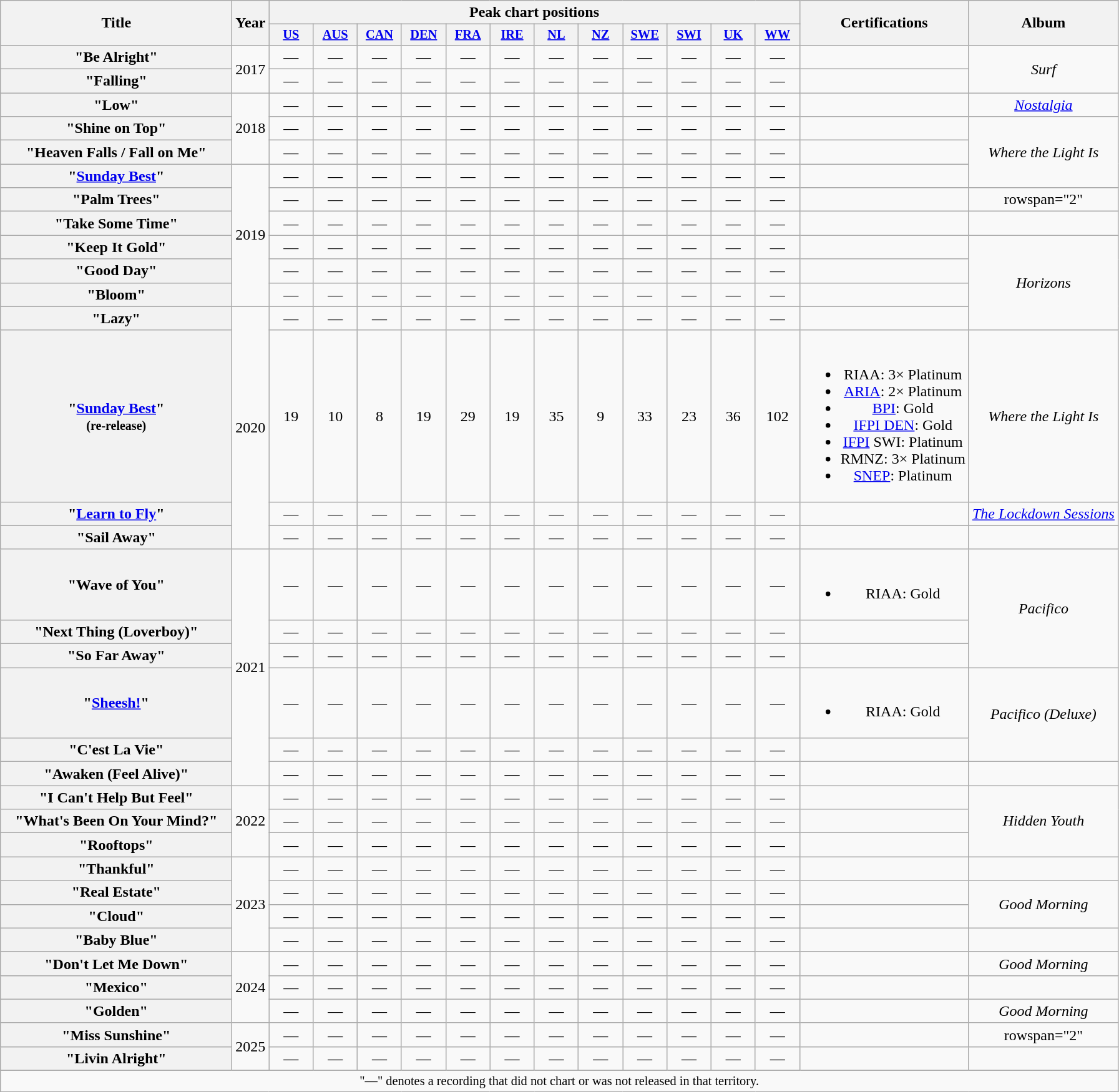<table class="wikitable plainrowheaders" style="text-align:center;">
<tr>
<th scope="col" rowspan="2" style="width:15em;">Title</th>
<th scope="col" rowspan="2" style="width:1em;">Year</th>
<th colspan="12" scope="col">Peak chart positions</th>
<th rowspan="2" scope="col">Certifications</th>
<th scope="col" rowspan="2">Album</th>
</tr>
<tr>
<th scope="col" style="width:3em;font-size:85%;"><a href='#'>US</a><br></th>
<th scope="col" style="width:3em;font-size:85%;"><a href='#'>AUS</a><br></th>
<th scope="col" style="width:3em;font-size:85%;"><a href='#'>CAN</a><br></th>
<th scope="col" style="width:3em;font-size:85%;"><a href='#'>DEN</a><br></th>
<th scope="col" style="width:3em;font-size:85%;"><a href='#'>FRA</a><br></th>
<th scope="col" style="width:3em;font-size:85%;"><a href='#'>IRE</a><br></th>
<th scope="col" style="width:3em;font-size:85%;"><a href='#'>NL</a><br></th>
<th scope="col" style="width:3em;font-size:85%;"><a href='#'>NZ</a><br></th>
<th scope="col" style="width:3em;font-size:85%;"><a href='#'>SWE</a><br></th>
<th scope="col" style="width:3em;font-size:85%;"><a href='#'>SWI</a><br></th>
<th scope="col" style="width:3em;font-size:85%;"><a href='#'>UK</a><br></th>
<th scope="col" style="width:3em;font-size:85%;"><a href='#'>WW</a><br></th>
</tr>
<tr>
<th scope="row">"Be Alright"</th>
<td rowspan="2">2017</td>
<td>—</td>
<td>—</td>
<td>—</td>
<td>—</td>
<td>—</td>
<td>—</td>
<td>—</td>
<td>—</td>
<td>—</td>
<td>—</td>
<td>—</td>
<td>—</td>
<td></td>
<td rowspan="2"><em>Surf</em></td>
</tr>
<tr>
<th scope="row">"Falling"</th>
<td>—</td>
<td>—</td>
<td>—</td>
<td>—</td>
<td>—</td>
<td>—</td>
<td>—</td>
<td>—</td>
<td>—</td>
<td>—</td>
<td>—</td>
<td>—</td>
<td></td>
</tr>
<tr>
<th scope="row">"Low"</th>
<td rowspan="3">2018</td>
<td>—</td>
<td>—</td>
<td>—</td>
<td>—</td>
<td>—</td>
<td>—</td>
<td>—</td>
<td>—</td>
<td>—</td>
<td>—</td>
<td>—</td>
<td>—</td>
<td></td>
<td><em><a href='#'>Nostalgia</a></em></td>
</tr>
<tr>
<th scope="row">"Shine on Top"</th>
<td>—</td>
<td>—</td>
<td>—</td>
<td>—</td>
<td>—</td>
<td>—</td>
<td>—</td>
<td>—</td>
<td>—</td>
<td>—</td>
<td>—</td>
<td>—</td>
<td></td>
<td rowspan="3"><em>Where the Light Is</em></td>
</tr>
<tr>
<th scope="row">"Heaven Falls / Fall on Me"</th>
<td>—</td>
<td>—</td>
<td>—</td>
<td>—</td>
<td>—</td>
<td>—</td>
<td>—</td>
<td>—</td>
<td>—</td>
<td>—</td>
<td>—</td>
<td>—</td>
<td></td>
</tr>
<tr>
<th scope="row">"<a href='#'>Sunday Best</a>"</th>
<td rowspan="6">2019</td>
<td>—</td>
<td>—</td>
<td>—</td>
<td>—</td>
<td>—</td>
<td>—</td>
<td>—</td>
<td>—</td>
<td>—</td>
<td>—</td>
<td>—</td>
<td>—</td>
<td></td>
</tr>
<tr>
<th scope="row">"Palm Trees"</th>
<td>—</td>
<td>—</td>
<td>—</td>
<td>—</td>
<td>—</td>
<td>—</td>
<td>—</td>
<td>—</td>
<td>—</td>
<td>—</td>
<td>—</td>
<td>—</td>
<td></td>
<td>rowspan="2" </td>
</tr>
<tr>
<th scope="row">"Take Some Time"</th>
<td>—</td>
<td>—</td>
<td>—</td>
<td>—</td>
<td>—</td>
<td>—</td>
<td>—</td>
<td>—</td>
<td>—</td>
<td>—</td>
<td>—</td>
<td>—</td>
<td></td>
</tr>
<tr>
<th scope="row">"Keep It Gold"</th>
<td>—</td>
<td>—</td>
<td>—</td>
<td>—</td>
<td>—</td>
<td>—</td>
<td>—</td>
<td>—</td>
<td>—</td>
<td>—</td>
<td>—</td>
<td>—</td>
<td></td>
<td rowspan="4"><em>Horizons</em></td>
</tr>
<tr>
<th scope="row">"Good Day"</th>
<td>—</td>
<td>—</td>
<td>—</td>
<td>—</td>
<td>—</td>
<td>—</td>
<td>—</td>
<td>—</td>
<td>—</td>
<td>—</td>
<td>—</td>
<td>—</td>
<td></td>
</tr>
<tr>
<th scope="row">"Bloom"</th>
<td>—</td>
<td>—</td>
<td>—</td>
<td>—</td>
<td>—</td>
<td>—</td>
<td>—</td>
<td>—</td>
<td>—</td>
<td>—</td>
<td>—</td>
<td>—</td>
<td></td>
</tr>
<tr>
<th scope="row">"Lazy"</th>
<td rowspan="4">2020</td>
<td>—</td>
<td>—</td>
<td>—</td>
<td>—</td>
<td>—</td>
<td>—</td>
<td>—</td>
<td>—</td>
<td>—</td>
<td>—</td>
<td>—</td>
<td>—</td>
<td></td>
</tr>
<tr>
<th scope="row">"<a href='#'>Sunday Best</a>"<br><small>(re-release)</small></th>
<td>19</td>
<td>10</td>
<td>8</td>
<td>19</td>
<td>29</td>
<td>19</td>
<td>35</td>
<td>9</td>
<td>33</td>
<td>23</td>
<td>36</td>
<td>102</td>
<td><br><ul><li>RIAA: 3× Platinum</li><li><a href='#'>ARIA</a>: 2× Platinum</li><li><a href='#'>BPI</a>: Gold</li><li><a href='#'>IFPI DEN</a>: Gold</li><li><a href='#'>IFPI</a> SWI: Platinum</li><li>RMNZ: 3× Platinum</li><li><a href='#'>SNEP</a>: Platinum</li></ul></td>
<td><em>Where the Light Is</em></td>
</tr>
<tr>
<th scope="row">"<a href='#'>Learn to Fly</a>"<br></th>
<td>—</td>
<td>—</td>
<td>—</td>
<td>—</td>
<td>—</td>
<td>—</td>
<td>—</td>
<td>—</td>
<td>—</td>
<td>—</td>
<td>—</td>
<td>—</td>
<td></td>
<td><em><a href='#'>The Lockdown Sessions</a></em></td>
</tr>
<tr>
<th scope="row">"Sail Away"</th>
<td>—</td>
<td>—</td>
<td>—</td>
<td>—</td>
<td>—</td>
<td>—</td>
<td>—</td>
<td>—</td>
<td>—</td>
<td>—</td>
<td>—</td>
<td>—</td>
<td></td>
<td></td>
</tr>
<tr>
<th scope="row">"Wave of You"</th>
<td rowspan="6">2021</td>
<td>—</td>
<td>—</td>
<td>—</td>
<td>—</td>
<td>—</td>
<td>—</td>
<td>—</td>
<td>—</td>
<td>—</td>
<td>—</td>
<td>—</td>
<td>—</td>
<td><br><ul><li>RIAA: Gold</li></ul></td>
<td rowspan="3"><em>Pacifico</em></td>
</tr>
<tr>
<th scope="row">"Next Thing (Loverboy)"</th>
<td>—</td>
<td>—</td>
<td>—</td>
<td>—</td>
<td>—</td>
<td>—</td>
<td>—</td>
<td>—</td>
<td>—</td>
<td>—</td>
<td>—</td>
<td>—</td>
<td></td>
</tr>
<tr>
<th scope="row">"So Far Away"</th>
<td>—</td>
<td>—</td>
<td>—</td>
<td>—</td>
<td>—</td>
<td>—</td>
<td>—</td>
<td>—</td>
<td>—</td>
<td>—</td>
<td>—</td>
<td>—</td>
<td></td>
</tr>
<tr>
<th scope="row">"<a href='#'>Sheesh!</a>"<br></th>
<td>—</td>
<td>—</td>
<td>—</td>
<td>—</td>
<td>—</td>
<td>—</td>
<td>—</td>
<td>—</td>
<td>—</td>
<td>—</td>
<td>—</td>
<td>—</td>
<td><br><ul><li>RIAA: Gold</li></ul></td>
<td rowspan="2"><em>Pacifico (Deluxe)</em></td>
</tr>
<tr>
<th scope="row">"C'est La Vie"<br></th>
<td>—</td>
<td>—</td>
<td>—</td>
<td>—</td>
<td>—</td>
<td>—</td>
<td>—</td>
<td>—</td>
<td>—</td>
<td>—</td>
<td>—</td>
<td>—</td>
<td></td>
</tr>
<tr>
<th scope="row">"Awaken (Feel Alive)"<br></th>
<td>—</td>
<td>—</td>
<td>—</td>
<td>—</td>
<td>—</td>
<td>—</td>
<td>—</td>
<td>—</td>
<td>—</td>
<td>—</td>
<td>—</td>
<td>—</td>
<td></td>
<td></td>
</tr>
<tr>
<th scope="row">"I Can't Help But Feel"</th>
<td rowspan="3">2022</td>
<td>—</td>
<td>—</td>
<td>—</td>
<td>—</td>
<td>—</td>
<td>—</td>
<td>—</td>
<td>—</td>
<td>—</td>
<td>—</td>
<td>—</td>
<td>—</td>
<td></td>
<td rowspan="3"><em>Hidden Youth</em></td>
</tr>
<tr>
<th scope="row">"What's Been On Your Mind?"</th>
<td>—</td>
<td>—</td>
<td>—</td>
<td>—</td>
<td>—</td>
<td>—</td>
<td>—</td>
<td>—</td>
<td>—</td>
<td>—</td>
<td>—</td>
<td>—</td>
<td></td>
</tr>
<tr>
<th scope="row">"Rooftops"</th>
<td>—</td>
<td>—</td>
<td>—</td>
<td>—</td>
<td>—</td>
<td>—</td>
<td>—</td>
<td>—</td>
<td>—</td>
<td>—</td>
<td>—</td>
<td>—</td>
<td></td>
</tr>
<tr>
<th scope="row">"Thankful"</th>
<td rowspan="4">2023</td>
<td>—</td>
<td>—</td>
<td>—</td>
<td>—</td>
<td>—</td>
<td>—</td>
<td>—</td>
<td>—</td>
<td>—</td>
<td>—</td>
<td>—</td>
<td>—</td>
<td></td>
<td></td>
</tr>
<tr>
<th scope="row">"Real Estate"</th>
<td>—</td>
<td>—</td>
<td>—</td>
<td>—</td>
<td>—</td>
<td>—</td>
<td>—</td>
<td>—</td>
<td>—</td>
<td>—</td>
<td>—</td>
<td>—</td>
<td></td>
<td rowspan="2"><em>Good Morning</em></td>
</tr>
<tr>
<th scope="row">"Cloud"</th>
<td>—</td>
<td>—</td>
<td>—</td>
<td>—</td>
<td>—</td>
<td>—</td>
<td>—</td>
<td>—</td>
<td>—</td>
<td>—</td>
<td>—</td>
<td>—</td>
<td></td>
</tr>
<tr>
<th scope="row">"Baby Blue"</th>
<td>—</td>
<td>—</td>
<td>—</td>
<td>—</td>
<td>—</td>
<td>—</td>
<td>—</td>
<td>—</td>
<td>—</td>
<td>—</td>
<td>—</td>
<td>—</td>
<td></td>
<td></td>
</tr>
<tr>
<th scope="row">"Don't Let Me Down"<br></th>
<td rowspan="3">2024</td>
<td>—</td>
<td>—</td>
<td>—</td>
<td>—</td>
<td>—</td>
<td>—</td>
<td>—</td>
<td>—</td>
<td>—</td>
<td>—</td>
<td>—</td>
<td>—</td>
<td></td>
<td rowspan="1"><em>Good Morning</em></td>
</tr>
<tr>
<th scope="row">"Mexico"<br></th>
<td>—</td>
<td>—</td>
<td>—</td>
<td>—</td>
<td>—</td>
<td>—</td>
<td>—</td>
<td>—</td>
<td>—</td>
<td>—</td>
<td>—</td>
<td>—</td>
<td></td>
<td></td>
</tr>
<tr>
<th scope="row">"Golden"</th>
<td>—</td>
<td>—</td>
<td>—</td>
<td>—</td>
<td>—</td>
<td>—</td>
<td>—</td>
<td>—</td>
<td>—</td>
<td>—</td>
<td>—</td>
<td>—</td>
<td></td>
<td><em>Good Morning</em></td>
</tr>
<tr>
<th scope="row">"Miss Sunshine"<br></th>
<td rowspan="2">2025</td>
<td>—</td>
<td>—</td>
<td>—</td>
<td>—</td>
<td>—</td>
<td>—</td>
<td>—</td>
<td>—</td>
<td>—</td>
<td>—</td>
<td>—</td>
<td>—</td>
<td></td>
<td>rowspan="2" </td>
</tr>
<tr>
<th scope="row">"Livin Alright"<br></th>
<td>—</td>
<td>—</td>
<td>—</td>
<td>—</td>
<td>—</td>
<td>—</td>
<td>—</td>
<td>—</td>
<td>—</td>
<td>—</td>
<td>—</td>
<td>—</td>
<td></td>
</tr>
<tr>
<td colspan="16" style="font-size:85%">"—" denotes a recording that did not chart or was not released in that territory.</td>
</tr>
</table>
